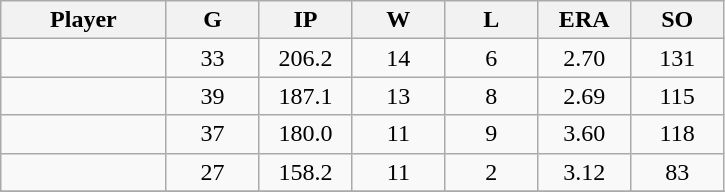<table class="wikitable sortable">
<tr>
<th bgcolor="#DDDDFF" width="16%">Player</th>
<th bgcolor="#DDDDFF" width="9%">G</th>
<th bgcolor="#DDDDFF" width="9%">IP</th>
<th bgcolor="#DDDDFF" width="9%">W</th>
<th bgcolor="#DDDDFF" width="9%">L</th>
<th bgcolor="#DDDDFF" width="9%">ERA</th>
<th bgcolor="#DDDDFF" width="9%">SO</th>
</tr>
<tr align="center">
<td></td>
<td>33</td>
<td>206.2</td>
<td>14</td>
<td>6</td>
<td>2.70</td>
<td>131</td>
</tr>
<tr align="center">
<td></td>
<td>39</td>
<td>187.1</td>
<td>13</td>
<td>8</td>
<td>2.69</td>
<td>115</td>
</tr>
<tr align="center">
<td></td>
<td>37</td>
<td>180.0</td>
<td>11</td>
<td>9</td>
<td>3.60</td>
<td>118</td>
</tr>
<tr align="center">
<td></td>
<td>27</td>
<td>158.2</td>
<td>11</td>
<td>2</td>
<td>3.12</td>
<td>83</td>
</tr>
<tr align="center">
</tr>
</table>
